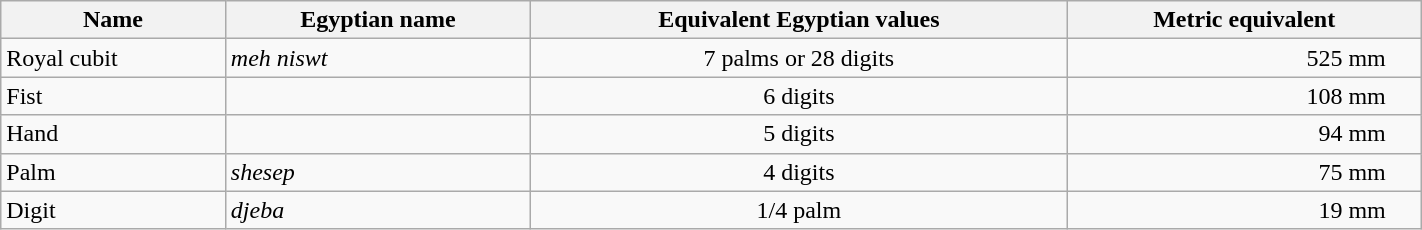<table class="wikitable"| style="margin: 1em auto 1em auto; width: 75%; nowrap">
<tr>
<th>Name</th>
<th>Egyptian name</th>
<th align="center">Equivalent Egyptian values</th>
<th>Metric equivalent</th>
</tr>
<tr>
<td>Royal cubit</td>
<td><small> </small> <em>meh niswt</em></td>
<td align="center">7 palms or 28 digits</td>
<td align="right">525 mm     </td>
</tr>
<tr>
<td>Fist</td>
<td></td>
<td align="center">6 digits</td>
<td align="right">108 mm     </td>
</tr>
<tr>
<td>Hand</td>
<td></td>
<td align="center">5 digits</td>
<td align="right">94 mm     </td>
</tr>
<tr>
<td>Palm</td>
<td><small> </small> <em>shesep</em></td>
<td align="center">4 digits</td>
<td align="right">75 mm     </td>
</tr>
<tr>
<td>Digit</td>
<td><small> </small> <em>djeba</em></td>
<td align="center">1/4 palm</td>
<td align="right">19 mm     </td>
</tr>
</table>
